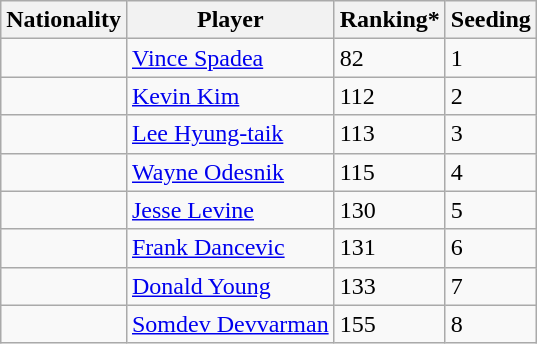<table class="wikitable" border="1">
<tr>
<th>Nationality</th>
<th>Player</th>
<th>Ranking*</th>
<th>Seeding</th>
</tr>
<tr>
<td></td>
<td><a href='#'>Vince Spadea</a></td>
<td>82</td>
<td>1</td>
</tr>
<tr>
<td></td>
<td><a href='#'>Kevin Kim</a></td>
<td>112</td>
<td>2</td>
</tr>
<tr>
<td></td>
<td><a href='#'>Lee Hyung-taik</a></td>
<td>113</td>
<td>3</td>
</tr>
<tr>
<td></td>
<td><a href='#'>Wayne Odesnik</a></td>
<td>115</td>
<td>4</td>
</tr>
<tr>
<td></td>
<td><a href='#'>Jesse Levine</a></td>
<td>130</td>
<td>5</td>
</tr>
<tr>
<td></td>
<td><a href='#'>Frank Dancevic</a></td>
<td>131</td>
<td>6</td>
</tr>
<tr>
<td></td>
<td><a href='#'>Donald Young</a></td>
<td>133</td>
<td>7</td>
</tr>
<tr>
<td></td>
<td><a href='#'>Somdev Devvarman</a></td>
<td>155</td>
<td>8</td>
</tr>
</table>
